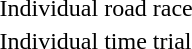<table>
<tr>
<td>Individual road race</td>
<td></td>
<td></td>
<td></td>
</tr>
<tr>
<td>Individual time trial</td>
<td></td>
<td></td>
<td></td>
</tr>
</table>
